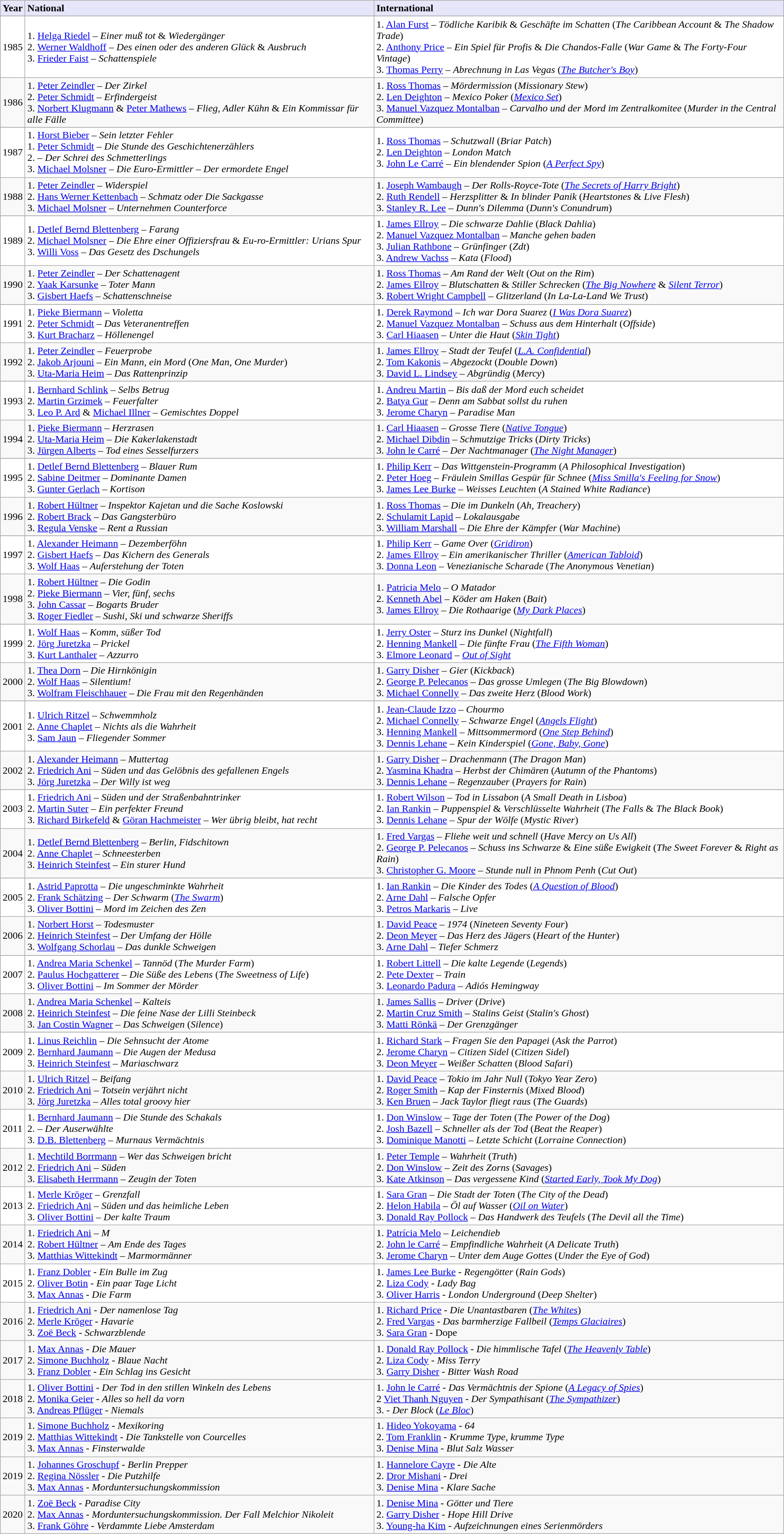<table class="wikitable">
<tr bgcolor=lavender>
<td><strong>Year</strong></td>
<td><strong>National</strong></td>
<td><strong>International</strong></td>
</tr>
<tr>
</tr>
<tr bgcolor=#ffffff>
<td>1985</td>
<td>1. <a href='#'>Helga Riedel</a> – <em>Einer muß tot</em> & <em>Wiedergänger</em><br>2. <a href='#'>Werner Waldhoff</a> – <em>Des einen oder des anderen Glück</em> & <em>Ausbruch</em><br>3. <a href='#'>Frieder Faist</a> – <em>Schattenspiele</em></td>
<td>1. <a href='#'>Alan Furst</a> – <em>Tödliche Karibik</em> & <em>Geschäfte im Schatten</em> (<em>The Caribbean Account</em> & <em>The Shadow Trade</em>)<br>2. <a href='#'>Anthony Price</a> – <em>Ein Spiel für Profis</em> & <em>Die Chandos-Falle</em> (<em>War Game</em> & <em>The Forty-Four Vintage</em>)<br>3. <a href='#'>Thomas Perry</a> – <em>Abrechnung in Las Vegas</em> (<em><a href='#'>The Butcher's Boy</a></em>)</td>
</tr>
<tr>
<td>1986</td>
<td>1. <a href='#'>Peter Zeindler</a> – <em>Der Zirkel</em><br>2. <a href='#'>Peter Schmidt</a> – <em>Erfindergeist</em><br>3. <a href='#'>Norbert Klugmann</a> & <a href='#'>Peter Mathews</a> – <em>Flieg, Adler Kühn</em> & <em>Ein Kommissar für alle Fälle</em></td>
<td>1. <a href='#'>Ross Thomas</a> – <em>Mördermission</em> (<em>Missionary Stew</em>)<br>2. <a href='#'>Len Deighton</a> – <em>Mexico Poker</em> (<em><a href='#'>Mexico Set</a></em>)<br>3. <a href='#'>Manuel Vazquez Montalban</a> – <em>Carvalho und der Mord im Zentralkomitee</em> (<em>Murder in the Central Committee</em>) </td>
</tr>
<tr>
</tr>
<tr bgcolor=#ffffff>
<td>1987</td>
<td>1. <a href='#'>Horst Bieber</a> – <em>Sein letzter Fehler</em><br>1. <a href='#'>Peter Schmidt</a> – <em>Die Stunde des Geschichtenerzählers</em><br>2.  – <em>Der Schrei des Schmetterlings</em><br>3. <a href='#'>Michael Molsner</a> – <em>Die Euro-Ermittler – Der ermordete Engel</em></td>
<td>1. <a href='#'>Ross Thomas</a> – <em>Schutzwall</em> (<em>Briar Patch</em>)<br>2. <a href='#'>Len Deighton</a> – <em>London Match</em><br>3. <a href='#'>John Le Carré</a> – <em>Ein blendender Spion</em> (<em><a href='#'>A Perfect Spy</a></em>)</td>
</tr>
<tr>
<td>1988</td>
<td>1. <a href='#'>Peter Zeindler</a> – <em>Widerspiel</em><br>2. <a href='#'>Hans Werner Kettenbach</a> – <em>Schmatz oder Die Sackgasse</em><br>3. <a href='#'>Michael Molsner</a> – <em>Unternehmen Counterforce</em></td>
<td>1. <a href='#'>Joseph Wambaugh</a> – <em>Der Rolls-Royce-Tote</em> (<em><a href='#'>The Secrets of Harry Bright</a></em>)<br>2. <a href='#'>Ruth Rendell</a> – <em>Herzsplitter</em> & <em>In blinder Panik</em> (<em>Heartstones</em> & <em>Live Flesh</em>)<br>3. <a href='#'>Stanley R. Lee</a> – <em>Dunn's Dilemma</em> (<em>Dunn's Conundrum</em>)</td>
</tr>
<tr>
</tr>
<tr bgcolor=#ffffff>
<td>1989</td>
<td>1. <a href='#'>Detlef Bernd Blettenberg</a> – <em>Farang</em><br>2. <a href='#'>Michael Molsner</a> – <em>Die Ehre einer Offiziersfrau</em> & <em>Eu-ro-Ermittler: Urians Spur</em><br>3. <a href='#'>Willi Voss</a> – <em>Das Gesetz des Dschungels</em></td>
<td>1. <a href='#'>James Ellroy</a> – <em>Die schwarze Dahlie</em> (<em>Black Dahlia</em>)<br>2. <a href='#'>Manuel Vazquez Montalban</a> – <em>Manche gehen baden</em><br>3. <a href='#'>Julian Rathbone</a> – <em>Grünfinger</em> (<em>Zdt</em>)<br>3. <a href='#'>Andrew Vachss</a> – <em>Kata</em> (<em>Flood</em>)</td>
</tr>
<tr>
<td>1990</td>
<td>1. <a href='#'>Peter Zeindler</a> – <em>Der Schattenagent</em><br>2. <a href='#'>Yaak Karsunke</a> – <em>Toter Mann</em> <br>3. <a href='#'>Gisbert Haefs</a> – <em>Schattenschneise</em></td>
<td>1. <a href='#'>Ross Thomas</a> – <em>Am Rand der Welt</em> (<em>Out on the Rim</em>)<br>2. <a href='#'>James Ellroy</a> – <em>Blutschatten</em> & <em>Stiller Schrecken</em> (<em><a href='#'>The Big Nowhere</a></em> & <em><a href='#'>Silent Terror</a></em>)<br>3. <a href='#'>Robert Wright Campbell</a> – <em>Glitzerland</em> (<em>In La-La-Land We Trust</em>)</td>
</tr>
<tr>
</tr>
<tr bgcolor=#ffffff>
<td>1991</td>
<td>1. <a href='#'>Pieke Biermann</a> – <em>Violetta</em><br>2. <a href='#'>Peter Schmidt</a> – <em>Das Veteranentreffen</em><br>3. <a href='#'>Kurt Bracharz</a> – <em>Höllenengel</em></td>
<td>1. <a href='#'>Derek Raymond</a> – <em>Ich war Dora Suarez</em> (<em><a href='#'>I Was Dora Suarez</a></em>)<br>2. <a href='#'>Manuel Vazquez Montalban</a> – <em>Schuss aus dem Hinterhalt</em> (<em>Offside</em>)<br>3. <a href='#'>Carl Hiaasen</a> – <em>Unter die Haut</em> (<em><a href='#'>Skin Tight</a></em>)</td>
</tr>
<tr>
<td>1992</td>
<td>1. <a href='#'>Peter Zeindler</a> – <em>Feuerprobe</em><br>2. <a href='#'>Jakob Arjouni</a> – <em>Ein Mann, ein Mord</em> (<em>One Man, One Murder</em>)<br>3. <a href='#'>Uta-Maria Heim</a> – <em>Das Rattenprinzip</em></td>
<td>1. <a href='#'>James Ellroy</a> – <em>Stadt der Teufel</em> (<em><a href='#'>L.A. Confidential</a></em>)<br>2. <a href='#'>Tom Kakonis</a> – <em>Abgezockt</em> (<em>Double Down</em>)<br>3. <a href='#'>David L. Lindsey</a> – <em>Abgründig</em> (<em>Mercy</em>)</td>
</tr>
<tr>
</tr>
<tr bgcolor=#ffffff>
<td>1993</td>
<td>1. <a href='#'>Bernhard Schlink</a> – <em>Selbs Betrug</em><br>2. <a href='#'>Martin Grzimek</a> – <em>Feuerfalter</em><br>3. <a href='#'>Leo P. Ard</a> & <a href='#'>Michael Illner</a> – <em>Gemischtes Doppel</em></td>
<td>1. <a href='#'>Andreu Martin</a> – <em>Bis daß der Mord euch scheidet</em><br>2. <a href='#'>Batya Gur</a> – <em>Denn am Sabbat sollst du ruhen</em><br>3. <a href='#'>Jerome Charyn</a> – <em>Paradise Man</em></td>
</tr>
<tr>
<td>1994</td>
<td>1. <a href='#'>Pieke Biermann</a> – <em>Herzrasen</em><br>2. <a href='#'>Uta-Maria Heim</a> – <em>Die Kakerlakenstadt</em><br>3. <a href='#'>Jürgen Alberts</a> – <em>Tod eines Sesselfurzers</em></td>
<td>1. <a href='#'>Carl Hiaasen</a> – <em>Grosse Tiere</em> (<em><a href='#'>Native Tongue</a></em>)<br>2. <a href='#'>Michael Dibdin</a> – <em>Schmutzige Tricks</em> (<em>Dirty Tricks</em>)<br>3. <a href='#'>John le Carré</a> – <em>Der Nachtmanager</em> (<em><a href='#'>The Night Manager</a></em>)</td>
</tr>
<tr>
</tr>
<tr bgcolor=#ffffff>
<td>1995</td>
<td>1. <a href='#'>Detlef Bernd Blettenberg</a> – <em>Blauer Rum</em><br>2. <a href='#'>Sabine Deitmer</a> – <em>Dominante Damen</em> <br>3. <a href='#'>Gunter Gerlach</a> – <em>Kortison</em></td>
<td>1. <a href='#'>Philip Kerr</a> – <em>Das Wittgenstein-Programm</em> (<em>A Philosophical Investigation</em>)<br>2. <a href='#'>Peter Hoeg</a> – <em>Fräulein Smillas Gespür für Schnee</em> (<em><a href='#'>Miss Smilla's Feeling for Snow</a></em>)<br>3. <a href='#'>James Lee Burke</a> – <em>Weisses Leuchten</em> (<em>A Stained White Radiance</em>)</td>
</tr>
<tr>
<td>1996</td>
<td>1. <a href='#'>Robert Hültner</a> – <em>Inspektor Kajetan und die Sache Koslowski</em><br>2. <a href='#'>Robert Brack</a> – <em>Das Gangsterbüro</em><br>3. <a href='#'>Regula Venske</a> – <em>Rent a Russian</em></td>
<td>1. <a href='#'>Ross Thomas</a> – <em>Die im Dunkeln</em> (<em>Ah, Treachery</em>)<br>2. <a href='#'>Schulamit Lapid</a> – <em>Lokalausgabe</em><br>3. <a href='#'>William Marshall</a> – <em>Die Ehre der Kämpfer</em> (<em>War Machine</em>)</td>
</tr>
<tr>
</tr>
<tr bgcolor=#ffffff>
<td>1997</td>
<td>1. <a href='#'>Alexander Heimann</a> – <em>Dezemberföhn</em><br>2. <a href='#'>Gisbert Haefs</a> – <em>Das Kichern des Generals</em><br>3. <a href='#'>Wolf Haas</a> – <em>Auferstehung der Toten</em> </td>
<td>1. <a href='#'>Philip Kerr</a> – <em>Game Over</em> (<em><a href='#'>Gridiron</a></em>)<br>2. <a href='#'>James Ellroy</a> – <em>Ein amerikanischer Thriller</em> (<em><a href='#'>American Tabloid</a></em>)<br>3. <a href='#'>Donna Leon</a> – <em>Venezianische Scharade</em> (<em>The Anonymous Venetian</em>)</td>
</tr>
<tr>
<td>1998</td>
<td>1. <a href='#'>Robert Hültner</a> – <em>Die Godin</em><br>2. <a href='#'>Pieke Biermann</a> – <em>Vier, fünf, sechs</em><br>3. <a href='#'>John Cassar</a> – <em>Bogarts Bruder</em><br>3. <a href='#'>Roger Fiedler</a> – <em>Sushi, Ski und schwarze Sheriffs</em></td>
<td>1. <a href='#'>Patricia Melo</a> – <em>O Matador</em><br>2. <a href='#'>Kenneth Abel</a> – <em>Köder am Haken</em> (<em>Bait</em>)<br>3. <a href='#'>James Ellroy</a> – <em>Die Rothaarige</em> (<em><a href='#'>My Dark Places</a></em>)</td>
</tr>
<tr>
</tr>
<tr bgcolor=#ffffff>
<td>1999</td>
<td>1. <a href='#'>Wolf Haas</a> – <em>Komm, süßer Tod</em> <br>2. <a href='#'>Jörg Juretzka</a> – <em>Prickel</em><br>3. <a href='#'>Kurt Lanthaler</a> – <em>Azzurro</em></td>
<td>1. <a href='#'>Jerry Oster</a> – <em>Sturz ins Dunkel</em> (<em>Nightfall</em>)<br>2. <a href='#'>Henning Mankell</a> – <em>Die fünfte Frau</em> (<em><a href='#'>The Fifth Woman</a></em>)<br>3. <a href='#'>Elmore Leonard</a> – <em><a href='#'>Out of Sight</a></em></td>
</tr>
<tr>
<td>2000</td>
<td>1. <a href='#'>Thea Dorn</a> – <em>Die Hirnkönigin</em><br>2. <a href='#'>Wolf Haas</a> – <em>Silentium!</em> <br>3. <a href='#'>Wolfram Fleischhauer</a> – <em>Die Frau mit den Regenhänden</em></td>
<td>1. <a href='#'>Garry Disher</a> – <em>Gier</em> (<em>Kickback</em>)<br>2. <a href='#'>George P. Pelecanos</a> – <em>Das grosse Umlegen</em> (<em>The Big Blowdown</em>)<br>3. <a href='#'>Michael Connelly</a> – <em>Das zweite Herz</em> (<em>Blood Work</em>)</td>
</tr>
<tr>
</tr>
<tr bgcolor=#ffffff>
<td>2001</td>
<td>1. <a href='#'>Ulrich Ritzel</a> – <em>Schwemmholz</em><br>2. <a href='#'>Anne Chaplet</a> – <em>Nichts als die Wahrheit</em><br>3. <a href='#'>Sam Jaun</a> – <em>Fliegender Sommer</em></td>
<td>1. <a href='#'>Jean-Claude Izzo</a> – <em>Chourmo</em><br>2. <a href='#'>Michael Connelly</a> – <em>Schwarze Engel</em> (<em><a href='#'>Angels Flight</a></em>)<br>3. <a href='#'>Henning Mankell</a> – <em>Mittsommermord</em> (<em><a href='#'>One Step Behind</a></em>)<br>3. <a href='#'>Dennis Lehane</a> – <em>Kein Kinderspiel</em> (<em><a href='#'>Gone, Baby, Gone</a></em>)</td>
</tr>
<tr>
<td>2002</td>
<td>1. <a href='#'>Alexander Heimann</a> – <em>Muttertag</em><br>2. <a href='#'>Friedrich Ani</a> – <em>Süden und das Gelöbnis des gefallenen Engels</em><br>3. <a href='#'>Jörg Juretzka</a> – <em>Der Willy ist weg</em></td>
<td>1. <a href='#'>Garry Disher</a> – <em>Drachenmann</em> (<em>The Dragon Man</em>)<br>2. <a href='#'>Yasmina Khadra</a> – <em>Herbst der Chimären</em> (<em>Autumn of the Phantoms</em>)<br>3. <a href='#'>Dennis Lehane</a> – <em>Regenzauber</em> (<em>Prayers for Rain</em>)</td>
</tr>
<tr>
</tr>
<tr bgcolor=#ffffff>
<td>2003</td>
<td>1. <a href='#'>Friedrich Ani</a> – <em>Süden und der Straßenbahntrinker</em><br>2. <a href='#'>Martin Suter</a> – <em>Ein perfekter Freund</em><br>3. <a href='#'>Richard Birkefeld</a> & <a href='#'>Göran Hachmeister</a> – <em>Wer übrig bleibt, hat recht</em></td>
<td>1. <a href='#'>Robert Wilson</a> – <em>Tod in Lissabon</em> (<em>A Small Death in Lisboa</em>)<br>2. <a href='#'>Ian Rankin</a> – <em>Puppenspiel</em> &  <em>Verschlüsselte Wahrheit</em> (<em>The Falls</em> & <em>The Black Book</em>)<br>3. <a href='#'>Dennis Lehane</a> – <em>Spur der Wölfe</em> (<em>Mystic River</em>)</td>
</tr>
<tr>
<td>2004</td>
<td>1. <a href='#'>Detlef Bernd Blettenberg</a> – <em>Berlin, Fidschitown</em><br>2. <a href='#'>Anne Chaplet</a> – <em>Schneesterben</em><br>3. <a href='#'>Heinrich Steinfest</a> – <em>Ein sturer Hund</em></td>
<td>1. <a href='#'>Fred Vargas</a>  – <em>Fliehe weit und schnell</em> (<em>Have Mercy on Us All</em>)<br>2. <a href='#'>George P. Pelecanos</a> – <em>Schuss ins Schwarze</em> & <em>Eine süße Ewigkeit</em> (<em>The Sweet Forever</em> & <em>Right as Rain</em>)<br>3. <a href='#'>Christopher G. Moore</a> – <em>Stunde null in Phnom Penh</em> (<em>Cut Out</em>)</td>
</tr>
<tr>
</tr>
<tr bgcolor=#ffffff>
<td>2005</td>
<td>1. <a href='#'>Astrid Paprotta</a> – <em>Die ungeschminkte Wahrheit</em><br>2. <a href='#'>Frank Schätzing</a> – <em>Der Schwarm</em> (<em><a href='#'>The Swarm</a></em>)<br>3. <a href='#'>Oliver Bottini</a> – <em>Mord im Zeichen des Zen</em></td>
<td>1. <a href='#'>Ian Rankin</a> – <em>Die Kinder des Todes</em> (<em><a href='#'>A Question of Blood</a></em>)<br>2. <a href='#'>Arne Dahl</a> – <em>Falsche Opfer</em><br>3. <a href='#'>Petros Markaris</a> – <em>Live</em></td>
</tr>
<tr>
<td>2006</td>
<td>1. <a href='#'>Norbert Horst</a> – <em>Todesmuster</em><br>2. <a href='#'>Heinrich Steinfest</a> – <em>Der Umfang der Hölle</em><br>3. <a href='#'>Wolfgang Schorlau</a> – <em>Das dunkle Schweigen</em></td>
<td>1. <a href='#'>David Peace</a> – <em>1974</em> (<em>Nineteen Seventy Four</em>)<br>2. <a href='#'>Deon Meyer</a> – <em>Das Herz des Jägers</em> (<em>Heart of the Hunter</em>)<br>3. <a href='#'>Arne Dahl</a> – <em>Tiefer Schmerz</em></td>
</tr>
<tr>
</tr>
<tr bgcolor=#ffffff>
<td>2007</td>
<td>1. <a href='#'>Andrea Maria Schenkel</a> – <em>Tannöd</em> (<em>The Murder Farm</em>)<br>2. <a href='#'>Paulus Hochgatterer</a> – <em>Die Süße des Lebens</em> (<em>The Sweetness of Life</em>)<br>3. <a href='#'>Oliver Bottini</a> – <em>Im Sommer der Mörder</em></td>
<td>1. <a href='#'>Robert Littell</a> – <em>Die kalte Legende</em> (<em>Legends</em>)<br>2. <a href='#'>Pete Dexter</a> – <em>Train</em><br>3. <a href='#'>Leonardo Padura</a> – <em>Adiós Hemingway</em></td>
</tr>
<tr>
<td>2008</td>
<td>1. <a href='#'>Andrea Maria Schenkel</a> – <em>Kalteis</em><br>2. <a href='#'>Heinrich Steinfest</a> – <em>Die feine Nase der Lilli Steinbeck</em><br>3. <a href='#'>Jan Costin Wagner</a> – <em>Das Schweigen</em> (<em>Silence</em>)</td>
<td>1. <a href='#'>James Sallis</a> – <em>Driver</em> (<em>Drive</em>)<br>2. <a href='#'>Martin Cruz Smith</a> – <em>Stalins Geist</em> (<em>Stalin's Ghost</em>)<br>3. <a href='#'>Matti Rönkä</a> – <em>Der Grenzgänger</em></td>
</tr>
<tr>
</tr>
<tr bgcolor=#ffffff>
<td>2009</td>
<td>1. <a href='#'>Linus Reichlin</a> – <em>Die Sehnsucht der Atome </em><br>2. <a href='#'>Bernhard Jaumann</a> – <em>Die Augen der Medusa</em><br>3. <a href='#'>Heinrich Steinfest</a> – <em>Mariaschwarz </em></td>
<td>1. <a href='#'>Richard Stark</a> – <em>Fragen Sie den Papagei</em> (<em>Ask the Parrot</em>)<br>2. <a href='#'>Jerome Charyn</a> – <em>Citizen Sidel</em> (<em>Citizen Sidel</em>)<br>3. <a href='#'>Deon Meyer</a> – <em>Weißer Schatten</em> (<em>Blood Safari</em>)</td>
</tr>
<tr>
<td>2010</td>
<td>1. <a href='#'>Ulrich Ritzel</a> – <em>Beifang</em><br>2. <a href='#'>Friedrich Ani</a> – <em>Totsein verjährt nicht</em><br>3. <a href='#'>Jörg Juretzka</a> – <em>Alles total groovy hier</em></td>
<td>1. <a href='#'>David Peace</a> – <em>Tokio im Jahr Null</em> (<em>Tokyo Year Zero</em>)<br>2. <a href='#'>Roger Smith</a> – <em>Kap der Finsternis</em> (<em>Mixed Blood</em>)<br>3. <a href='#'>Ken Bruen</a> – <em>Jack Taylor fliegt raus</em> (<em>The Guards</em>)</td>
</tr>
<tr bgcolor=#ffffff>
<td>2011</td>
<td>1. <a href='#'>Bernhard Jaumann</a> – <em>Die Stunde des Schakals</em><br>2.  – <em>Der Auserwählte</em><br>3. <a href='#'>D.B. Blettenberg</a> – <em>Murnaus Vermächtnis</em></td>
<td>1. <a href='#'>Don Winslow</a> – <em>Tage der Toten</em> (<em>The Power of the Dog</em>)<br>2. <a href='#'>Josh Bazell</a> – <em>Schneller als der Tod</em> (<em>Beat the Reaper</em>)<br>3. <a href='#'>Dominique Manotti</a> – <em>Letzte Schicht</em> (<em>Lorraine Connection</em>)</td>
</tr>
<tr>
<td>2012</td>
<td>1. <a href='#'>Mechtild Borrmann</a> – <em>Wer das Schweigen bricht</em><br>2. <a href='#'>Friedrich Ani</a> – <em>Süden</em><br>3. <a href='#'>Elisabeth Herrmann</a> – <em>Zeugin der Toten</em></td>
<td>1. <a href='#'>Peter Temple</a> – <em>Wahrheit</em> (<em>Truth</em>)<br>2. <a href='#'>Don Winslow</a> – <em>Zeit des Zorns</em> (<em>Savages</em>)<br>3. <a href='#'>Kate Atkinson</a> – <em>Das vergessene Kind</em> (<em><a href='#'>Started Early, Took My Dog</a></em>)</td>
</tr>
<tr bgcolor=#ffffff>
<td>2013 </td>
<td>1. <a href='#'>Merle Kröger</a> – <em>Grenzfall</em><br>2. <a href='#'>Friedrich Ani</a> – <em>Süden und das heimliche Leben</em><br>3. <a href='#'>Oliver Bottini</a> – <em>Der kalte Traum</em></td>
<td>1. <a href='#'>Sara Gran</a> – <em>Die Stadt der Toten</em> (<em>The City of the Dead</em>)<br>2. <a href='#'>Helon Habila</a> – <em>Öl auf Wasser</em> (<em><a href='#'>Oil on Water</a></em>)<br>3. <a href='#'>Donald Ray Pollock</a> – <em>Das Handwerk des Teufels</em> (<em>The Devil all the Time</em>)</td>
</tr>
<tr>
<td>2014 </td>
<td>1. <a href='#'>Friedrich Ani</a> – <em>M</em><br>2. <a href='#'>Robert Hültner</a> – <em>Am Ende des Tages</em><br>3. <a href='#'>Matthias Wittekindt</a> – <em>Marmormänner</em></td>
<td>1. <a href='#'>Patrícia Melo</a> – <em>Leichendieb</em><br>2. <a href='#'>John le Carré</a> – <em>Empfindliche Wahrheit</em> (<em>A Delicate Truth</em>)<br>3. <a href='#'>Jerome Charyn</a> – <em>Unter dem Auge Gottes</em> (<em>Under the Eye of God</em>)</td>
</tr>
<tr bgcolor=#ffffff>
<td>2015 </td>
<td>1. <a href='#'>Franz Dobler</a> - <em>Ein Bulle im Zug</em><br>2. <a href='#'>Oliver Botin</a> - <em>Ein paar Tage Licht</em><br>3. <a href='#'>Max Annas</a> - <em>Die Farm</em></td>
<td>1. <a href='#'>James Lee Burke</a> - <em>Regengötter</em> (<em>Rain Gods</em>)<br>2. <a href='#'>Liza Cody</a> - <em>Lady Bag</em><br>3. <a href='#'>Oliver Harris</a> - <em>London Underground</em> (<em>Deep Shelter</em>)</td>
</tr>
<tr>
<td>2016</td>
<td>1. <a href='#'>Friedrich Ani</a> - <em>Der namenlose Tag</em><br>2. <a href='#'>Merle Kröger</a> - <em>Havarie</em><br>3. <a href='#'>Zoë Beck</a> - <em>Schwarzblende</em></td>
<td>1. <a href='#'>Richard Price</a> - <em>Die Unantastbaren</em> (<em><a href='#'>The Whites</a></em>)<br>2. <a href='#'>Fred Vargas</a> - <em>Das barmherzige Fallbeil</em> (<em><a href='#'>Temps Glaciaires</a></em>)<br>3. <a href='#'>Sara Gran</a> - Dope</td>
</tr>
<tr>
<td>2017</td>
<td>1. <a href='#'>Max Annas</a> - <em>Die Mauer</em><br>2. <a href='#'>Simone Buchholz</a> - <em>Blaue Nacht</em><br>3. <a href='#'>Franz Dobler</a> - <em>Ein Schlag ins Gesicht</em></td>
<td>1. <a href='#'>Donald Ray Pollock</a> - <em>Die himmlische Tafel</em> (<em><a href='#'>The Heavenly Table</a></em>)<br>2. <a href='#'>Liza Cody</a> - <em>Miss Terry</em><br>3. <a href='#'>Garry Disher</a> -  <em>Bitter Wash Road</em></td>
</tr>
<tr>
<td>2018 <br></td>
<td>1. <a href='#'>Oliver Bottini</a> - <em>Der Tod in den stillen Winkeln des Lebens</em><br>2. <a href='#'>Monika Geier</a> - <em>Alles so hell da vorn</em><br>3. <a href='#'>Andreas Pflüger</a> - <em>Niemals</em></td>
<td>1. <a href='#'>John le Carré</a> - <em>Das Vermächtnis der Spione</em> (<em><a href='#'>A Legacy of Spies</a></em>)<br>2 <a href='#'>Viet Thanh Nguyen</a> - <em>Der Sympathisant</em> (<em><a href='#'>The Sympathizer</a></em>)<br>3.  - <em>Der Block</em> (<em><a href='#'>Le Bloc</a></em>)</td>
</tr>
<tr>
<td>2019 </td>
<td>1. <a href='#'>Simone Buchholz</a> - <em>Mexikoring</em><br>2. <a href='#'>Matthias Wittekindt</a> - <em>Die Tankstelle von Courcelles</em><br>3. <a href='#'>Max Annas</a> - <em>Finsterwalde</em></td>
<td>1. <a href='#'>Hideo Yokoyama</a> - <em>64</em><br>2. <a href='#'>Tom Franklin</a> - <em>Krumme Type, krumme Type</em><br>3. <a href='#'>Denise Mina</a> - <em>Blut Salz Wasser</em></td>
</tr>
<tr>
<td>2019 </td>
<td>1.  <a href='#'>Johannes Groschupf</a> - <em>Berlin Prepper</em><br>2. <a href='#'>Regina Nössler</a> - <em>Die Putzhilfe</em><br>3. <a href='#'>Max Annas</a> - <em>Morduntersuchungskommission</em></td>
<td>1.  <a href='#'>Hannelore Cayre</a> - <em>Die Alte</em><br>2. <a href='#'>Dror Mishani</a> - <em>Drei</em><br>3. <a href='#'>Denise Mina</a> - <em>Klare Sache</em></td>
</tr>
<tr>
<td>2020</td>
<td>1. <a href='#'>Zoë Beck</a> - <em>Paradise City</em><br>2. <a href='#'>Max Annas</a> - <em>Morduntersuchungskommission. Der Fall Melchior Nikoleit</em><br>3. <a href='#'>Frank Göhre</a> - <em>Verdammte Liebe Amsterdam</em></td>
<td>1. <a href='#'>Denise Mina</a> - <em>Götter und Tiere</em><br>2. <a href='#'>Garry Disher</a> - <em>Hope Hill Drive</em><br>3. <a href='#'>Young-ha Kim</a> - <em>Aufzeichnungen eines Serienmörders</em></td>
</tr>
</table>
